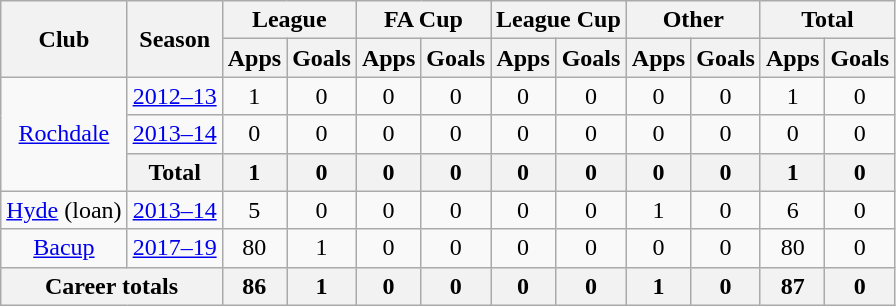<table class="wikitable" style="text-align: center;">
<tr>
<th rowspan="2">Club</th>
<th rowspan="2">Season</th>
<th colspan="2">League</th>
<th colspan="2">FA Cup</th>
<th colspan="2">League Cup</th>
<th colspan="2">Other</th>
<th colspan="2">Total</th>
</tr>
<tr>
<th>Apps</th>
<th>Goals</th>
<th>Apps</th>
<th>Goals</th>
<th>Apps</th>
<th>Goals</th>
<th>Apps</th>
<th>Goals</th>
<th>Apps</th>
<th>Goals</th>
</tr>
<tr>
<td rowspan="3" valign="center"><a href='#'>Rochdale</a></td>
<td><a href='#'>2012–13</a></td>
<td>1</td>
<td>0</td>
<td>0</td>
<td>0</td>
<td>0</td>
<td>0</td>
<td>0</td>
<td>0</td>
<td>1</td>
<td>0</td>
</tr>
<tr>
<td align="center"><a href='#'>2013–14</a></td>
<td>0</td>
<td>0</td>
<td>0</td>
<td>0</td>
<td>0</td>
<td>0</td>
<td>0</td>
<td>0</td>
<td>0</td>
<td>0</td>
</tr>
<tr>
<th>Total</th>
<th>1</th>
<th>0</th>
<th>0</th>
<th>0</th>
<th>0</th>
<th>0</th>
<th>0</th>
<th>0</th>
<th>1</th>
<th>0</th>
</tr>
<tr>
<td rowspan="1" valign="center"><a href='#'>Hyde</a> (loan)</td>
<td align="center"><a href='#'>2013–14</a></td>
<td>5</td>
<td>0</td>
<td>0</td>
<td>0</td>
<td>0</td>
<td>0</td>
<td>1</td>
<td>0</td>
<td>6</td>
<td>0</td>
</tr>
<tr>
<td rowspan="1" valign="center"><a href='#'>Bacup</a></td>
<td align="center"><a href='#'>2017–19</a></td>
<td>80</td>
<td>1</td>
<td>0</td>
<td>0</td>
<td>0</td>
<td>0</td>
<td>0</td>
<td>0</td>
<td>80</td>
<td>0</td>
</tr>
<tr>
<th colspan="2">Career totals</th>
<th>86</th>
<th>1</th>
<th>0</th>
<th>0</th>
<th>0</th>
<th>0</th>
<th>1</th>
<th>0</th>
<th>87</th>
<th>0</th>
</tr>
</table>
